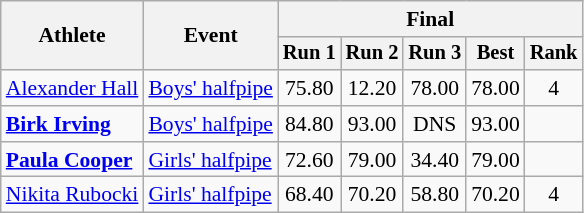<table class="wikitable" style="font-size:90%">
<tr>
<th rowspan=2>Athlete</th>
<th rowspan=2>Event</th>
<th colspan=5>Final</th>
</tr>
<tr style="font-size:95%">
<th>Run 1</th>
<th>Run 2</th>
<th>Run 3</th>
<th>Best</th>
<th>Rank</th>
</tr>
<tr align=center>
<td align=left><a href='#'>Alexander Hall</a></td>
<td align=left><a href='#'>Boys' halfpipe</a></td>
<td>75.80</td>
<td>12.20</td>
<td>78.00</td>
<td>78.00</td>
<td>4</td>
</tr>
<tr align=center>
<td align=left><strong><a href='#'>Birk Irving</a></strong></td>
<td align=left><a href='#'>Boys' halfpipe</a></td>
<td>84.80</td>
<td>93.00</td>
<td>DNS</td>
<td>93.00</td>
<td></td>
</tr>
<tr align=center>
<td align=left><strong><a href='#'>Paula Cooper</a></strong></td>
<td align=left><a href='#'>Girls' halfpipe</a></td>
<td>72.60</td>
<td>79.00</td>
<td>34.40</td>
<td>79.00</td>
<td></td>
</tr>
<tr align=center>
<td align=left><a href='#'>Nikita Rubocki</a></td>
<td align=left><a href='#'>Girls' halfpipe</a></td>
<td>68.40</td>
<td>70.20</td>
<td>58.80</td>
<td>70.20</td>
<td>4</td>
</tr>
</table>
